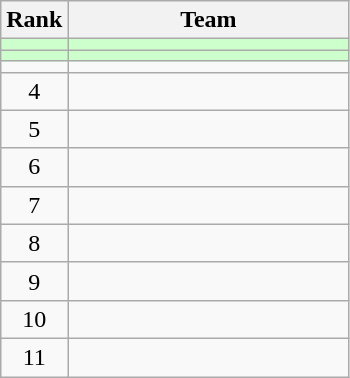<table class=wikitable style="text-align:center;">
<tr>
<th>Rank</th>
<th width=180>Team</th>
</tr>
<tr bgcolor=#CCFFCC>
<td></td>
<td align=left></td>
</tr>
<tr bgcolor=#CCFFCC>
<td></td>
<td align=left></td>
</tr>
<tr>
<td></td>
<td align=left></td>
</tr>
<tr>
<td>4</td>
<td align=left></td>
</tr>
<tr>
<td>5</td>
<td align=left></td>
</tr>
<tr>
<td>6</td>
<td align=left></td>
</tr>
<tr>
<td>7</td>
<td align=left></td>
</tr>
<tr>
<td>8</td>
<td align=left></td>
</tr>
<tr>
<td>9</td>
<td align=left></td>
</tr>
<tr>
<td>10</td>
<td align=left></td>
</tr>
<tr>
<td>11</td>
<td align=left></td>
</tr>
</table>
